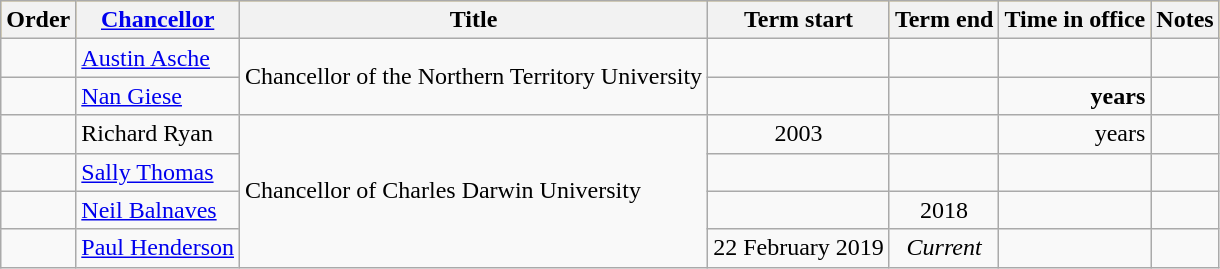<table class="wikitable sortable">
<tr style="background:#fc3;">
<th>Order</th>
<th><a href='#'>Chancellor</a></th>
<th>Title</th>
<th>Term start</th>
<th>Term end</th>
<th>Time in office</th>
<th>Notes</th>
</tr>
<tr>
<td align=center></td>
<td><a href='#'>Austin Asche</a> </td>
<td rowspan=2>Chancellor of the Northern Territory University</td>
<td align=center></td>
<td align=center></td>
<td align=right></td>
<td></td>
</tr>
<tr>
<td align=center></td>
<td><a href='#'>Nan Giese</a> </td>
<td align=center></td>
<td align=center></td>
<td align=right><strong> years</strong></td>
<td></td>
</tr>
<tr>
<td align=center></td>
<td>Richard Ryan </td>
<td rowspan="4">Chancellor of Charles Darwin University</td>
<td align=center>2003</td>
<td align=center></td>
<td align=right> years</td>
<td></td>
</tr>
<tr>
<td align=center></td>
<td><a href='#'>Sally Thomas</a> </td>
<td align=center></td>
<td align=center></td>
<td align=right></td>
<td></td>
</tr>
<tr>
<td align=center></td>
<td><a href='#'>Neil Balnaves</a> </td>
<td align=center></td>
<td align=center>2018</td>
<td align="right"></td>
<td></td>
</tr>
<tr>
<td align=center></td>
<td><a href='#'>Paul Henderson</a> </td>
<td align=center>22 February 2019</td>
<td align=center><em>Current</em></td>
<td></td>
<td></td>
</tr>
</table>
